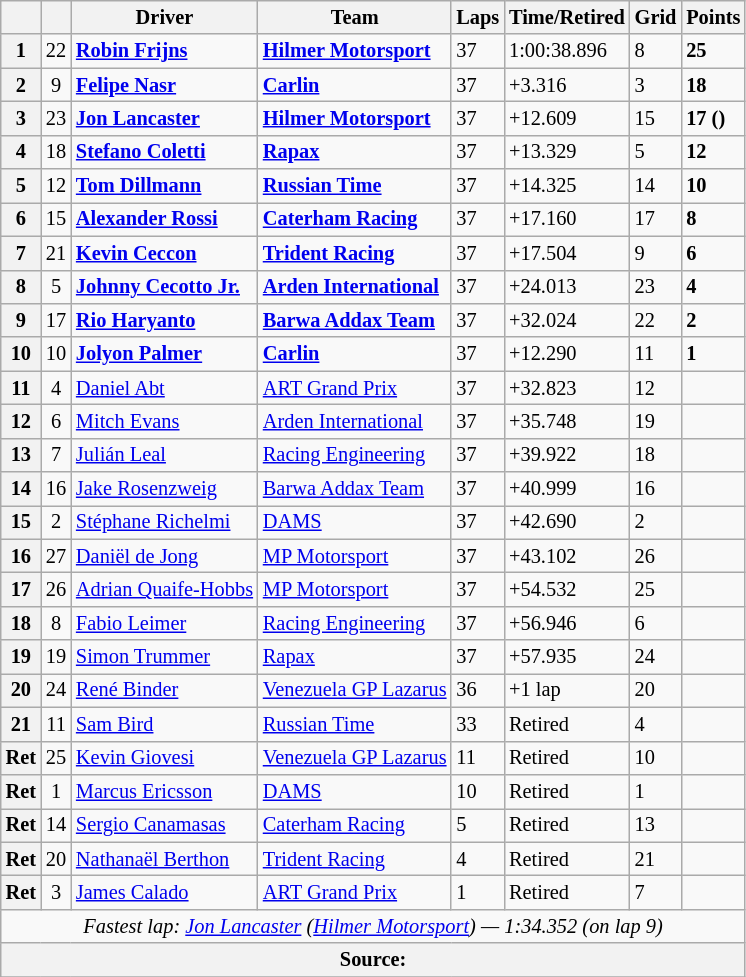<table class="wikitable" style="font-size:85%">
<tr>
<th></th>
<th></th>
<th>Driver</th>
<th>Team</th>
<th>Laps</th>
<th>Time/Retired</th>
<th>Grid</th>
<th>Points</th>
</tr>
<tr>
<th>1</th>
<td align="center">22</td>
<td> <strong><a href='#'>Robin Frijns</a></strong></td>
<td><strong><a href='#'>Hilmer Motorsport</a></strong></td>
<td>37</td>
<td>1:00:38.896</td>
<td>8</td>
<td><strong>25</strong></td>
</tr>
<tr>
<th>2</th>
<td align="center">9</td>
<td> <strong><a href='#'>Felipe Nasr</a></strong></td>
<td><strong><a href='#'>Carlin</a></strong></td>
<td>37</td>
<td>+3.316</td>
<td>3</td>
<td><strong>18</strong></td>
</tr>
<tr>
<th>3</th>
<td align="center">23</td>
<td> <strong><a href='#'>Jon Lancaster</a></strong></td>
<td><strong><a href='#'>Hilmer Motorsport</a></strong></td>
<td>37</td>
<td>+12.609</td>
<td>15</td>
<td><strong>17 ()</strong></td>
</tr>
<tr>
<th>4</th>
<td align="center">18</td>
<td> <strong><a href='#'>Stefano Coletti</a></strong></td>
<td><strong><a href='#'>Rapax</a></strong></td>
<td>37</td>
<td>+13.329</td>
<td>5</td>
<td><strong>12</strong></td>
</tr>
<tr>
<th>5</th>
<td align="center">12</td>
<td> <strong><a href='#'>Tom Dillmann</a></strong></td>
<td><strong><a href='#'>Russian Time</a></strong></td>
<td>37</td>
<td>+14.325</td>
<td>14</td>
<td><strong>10</strong></td>
</tr>
<tr>
<th>6</th>
<td align="center">15</td>
<td> <strong><a href='#'>Alexander Rossi</a></strong></td>
<td><strong><a href='#'>Caterham Racing</a></strong></td>
<td>37</td>
<td>+17.160</td>
<td>17</td>
<td><strong>8</strong></td>
</tr>
<tr>
<th>7</th>
<td align="center">21</td>
<td> <strong><a href='#'>Kevin Ceccon</a></strong></td>
<td><strong><a href='#'>Trident Racing</a></strong></td>
<td>37</td>
<td>+17.504</td>
<td>9</td>
<td><strong>6</strong></td>
</tr>
<tr>
<th>8</th>
<td align="center">5</td>
<td> <strong><a href='#'>Johnny Cecotto Jr.</a></strong></td>
<td><strong><a href='#'>Arden International</a></strong></td>
<td>37</td>
<td>+24.013</td>
<td>23</td>
<td><strong>4</strong></td>
</tr>
<tr>
<th>9</th>
<td align="center">17</td>
<td> <strong><a href='#'>Rio Haryanto</a></strong></td>
<td><strong><a href='#'>Barwa Addax Team</a></strong></td>
<td>37</td>
<td>+32.024</td>
<td>22</td>
<td><strong>2</strong></td>
</tr>
<tr>
<th>10</th>
<td align="center">10</td>
<td> <strong><a href='#'>Jolyon Palmer</a></strong></td>
<td><strong><a href='#'>Carlin</a></strong></td>
<td>37</td>
<td>+12.290</td>
<td>11</td>
<td><strong>1</strong></td>
</tr>
<tr>
<th>11</th>
<td align="center">4</td>
<td> <a href='#'>Daniel Abt</a></td>
<td><a href='#'>ART Grand Prix</a></td>
<td>37</td>
<td>+32.823</td>
<td>12</td>
<td></td>
</tr>
<tr>
<th>12</th>
<td align="center">6</td>
<td> <a href='#'>Mitch Evans</a></td>
<td><a href='#'>Arden International</a></td>
<td>37</td>
<td>+35.748</td>
<td>19</td>
<td></td>
</tr>
<tr>
<th>13</th>
<td align="center">7</td>
<td> <a href='#'>Julián Leal</a></td>
<td><a href='#'>Racing Engineering</a></td>
<td>37</td>
<td>+39.922</td>
<td>18</td>
<td></td>
</tr>
<tr>
<th>14</th>
<td align="center">16</td>
<td> <a href='#'>Jake Rosenzweig</a></td>
<td><a href='#'>Barwa Addax Team</a></td>
<td>37</td>
<td>+40.999</td>
<td>16</td>
<td></td>
</tr>
<tr>
<th>15</th>
<td align="center">2</td>
<td> <a href='#'>Stéphane Richelmi</a></td>
<td><a href='#'>DAMS</a></td>
<td>37</td>
<td>+42.690</td>
<td>2</td>
<td></td>
</tr>
<tr>
<th>16</th>
<td align="center">27</td>
<td> <a href='#'>Daniël de Jong</a></td>
<td><a href='#'>MP Motorsport</a></td>
<td>37</td>
<td>+43.102</td>
<td>26</td>
<td></td>
</tr>
<tr>
<th>17</th>
<td align="center">26</td>
<td> <a href='#'>Adrian Quaife-Hobbs</a></td>
<td><a href='#'>MP Motorsport</a></td>
<td>37</td>
<td>+54.532</td>
<td>25</td>
<td></td>
</tr>
<tr>
<th>18</th>
<td align="center">8</td>
<td> <a href='#'>Fabio Leimer</a></td>
<td><a href='#'>Racing Engineering</a></td>
<td>37</td>
<td>+56.946</td>
<td>6</td>
<td></td>
</tr>
<tr>
<th>19</th>
<td align="center">19</td>
<td> <a href='#'>Simon Trummer</a></td>
<td><a href='#'>Rapax</a></td>
<td>37</td>
<td>+57.935</td>
<td>24</td>
<td></td>
</tr>
<tr>
<th>20</th>
<td align="center">24</td>
<td> <a href='#'>René Binder</a></td>
<td><a href='#'>Venezuela GP Lazarus</a></td>
<td>36</td>
<td>+1 lap</td>
<td>20</td>
<td></td>
</tr>
<tr>
<th>21</th>
<td align="center">11</td>
<td> <a href='#'>Sam Bird</a></td>
<td><a href='#'>Russian Time</a></td>
<td>33</td>
<td>Retired</td>
<td>4</td>
<td></td>
</tr>
<tr>
<th>Ret</th>
<td align="center">25</td>
<td> <a href='#'>Kevin Giovesi</a></td>
<td><a href='#'>Venezuela GP Lazarus</a></td>
<td>11</td>
<td>Retired</td>
<td>10</td>
<td></td>
</tr>
<tr>
<th>Ret</th>
<td align="center">1</td>
<td> <a href='#'>Marcus Ericsson</a></td>
<td><a href='#'>DAMS</a></td>
<td>10</td>
<td>Retired</td>
<td>1</td>
<td></td>
</tr>
<tr>
<th>Ret</th>
<td align="center">14</td>
<td> <a href='#'>Sergio Canamasas</a></td>
<td><a href='#'>Caterham Racing</a></td>
<td>5</td>
<td>Retired</td>
<td>13</td>
<td></td>
</tr>
<tr>
<th>Ret</th>
<td align="center">20</td>
<td> <a href='#'>Nathanaël Berthon</a></td>
<td><a href='#'>Trident Racing</a></td>
<td>4</td>
<td>Retired</td>
<td>21</td>
<td></td>
</tr>
<tr>
<th>Ret</th>
<td align="center">3</td>
<td> <a href='#'>James Calado</a></td>
<td><a href='#'>ART Grand Prix</a></td>
<td>1</td>
<td>Retired</td>
<td>7</td>
<td></td>
</tr>
<tr>
<td colspan="8" align="center"><em>Fastest lap: <a href='#'>Jon Lancaster</a> (<a href='#'>Hilmer Motorsport</a>) — 1:34.352 (on lap 9)</em></td>
</tr>
<tr>
<th colspan="8">Source:</th>
</tr>
<tr>
</tr>
</table>
